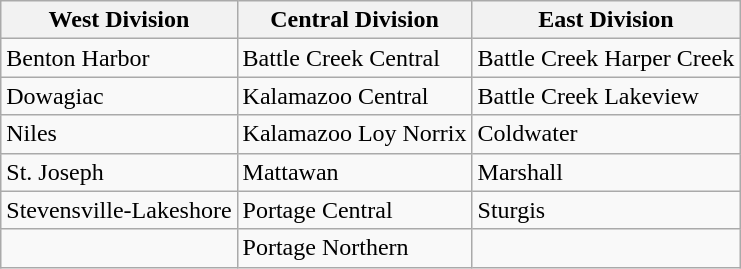<table class="wikitable sortable" border="1">
<tr>
<th>West Division</th>
<th>Central Division</th>
<th>East Division</th>
</tr>
<tr>
<td>Benton Harbor</td>
<td>Battle Creek Central</td>
<td>Battle Creek Harper Creek</td>
</tr>
<tr>
<td>Dowagiac</td>
<td>Kalamazoo Central</td>
<td>Battle Creek Lakeview</td>
</tr>
<tr>
<td>Niles</td>
<td>Kalamazoo Loy Norrix</td>
<td>Coldwater</td>
</tr>
<tr>
<td>St. Joseph</td>
<td>Mattawan</td>
<td>Marshall</td>
</tr>
<tr>
<td>Stevensville-Lakeshore</td>
<td>Portage Central</td>
<td>Sturgis</td>
</tr>
<tr>
<td></td>
<td>Portage Northern</td>
<td></td>
</tr>
</table>
